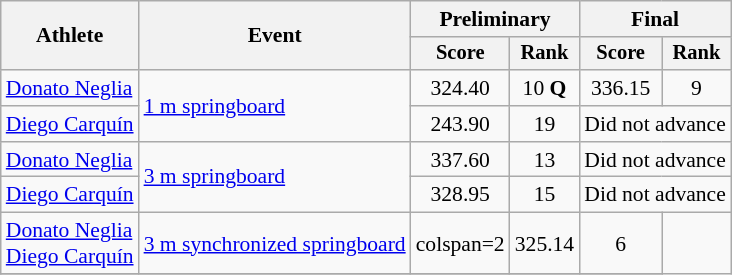<table class=wikitable style=font-size:90%;text-align:center>
<tr>
<th rowspan=2>Athlete</th>
<th rowspan=2>Event</th>
<th colspan=2>Preliminary</th>
<th colspan=2>Final</th>
</tr>
<tr style=font-size:95%>
<th>Score</th>
<th>Rank</th>
<th>Score</th>
<th>Rank</th>
</tr>
<tr>
<td style="text-align:left"><a href='#'>Donato Neglia</a></td>
<td style="text-align:left" rowspan=2><a href='#'>1 m springboard</a></td>
<td>324.40</td>
<td>10 <strong>Q</strong></td>
<td>336.15</td>
<td>9</td>
</tr>
<tr>
<td style="text-align:left"><a href='#'>Diego Carquín</a></td>
<td>243.90</td>
<td>19</td>
<td colspan="2">Did not advance</td>
</tr>
<tr>
<td style="text-align:left"><a href='#'>Donato Neglia</a></td>
<td style="text-align:left" rowspan=2><a href='#'>3 m springboard</a></td>
<td>337.60</td>
<td>13</td>
<td colspan="2">Did not advance</td>
</tr>
<tr>
<td style="text-align:left"><a href='#'>Diego Carquín</a></td>
<td>328.95</td>
<td>15</td>
<td colspan="2">Did not advance</td>
</tr>
<tr>
<td style="text-align:left"><a href='#'>Donato Neglia</a><br><a href='#'>Diego Carquín</a></td>
<td style="text-align:left"><a href='#'>3 m synchronized springboard</a></td>
<td>colspan=2 </td>
<td>325.14</td>
<td>6</td>
</tr>
<tr>
</tr>
</table>
